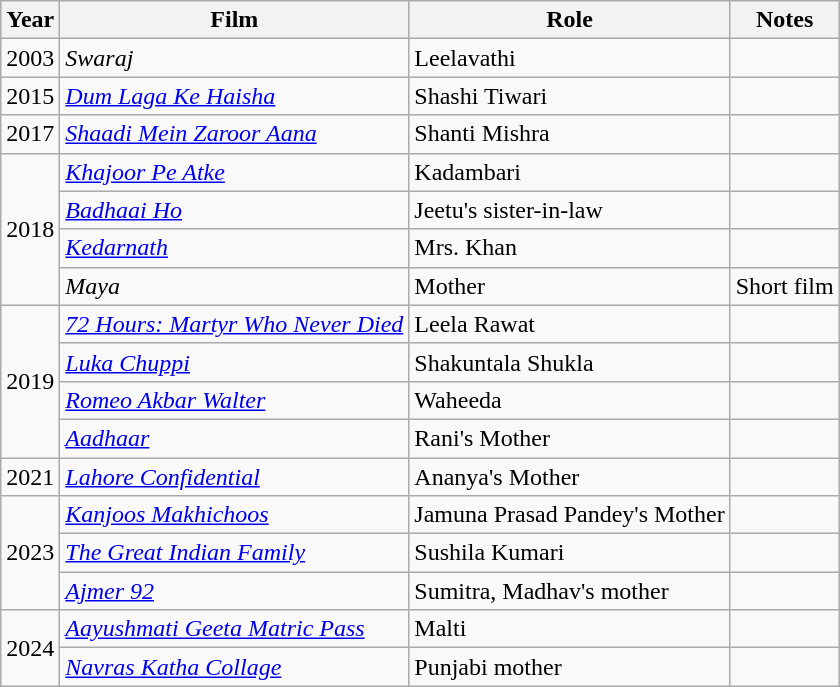<table class="wikitable sortable">
<tr>
<th>Year</th>
<th>Film</th>
<th>Role</th>
<th>Notes</th>
</tr>
<tr>
<td>2003</td>
<td><em>Swaraj</em></td>
<td>Leelavathi</td>
<td></td>
</tr>
<tr>
<td>2015</td>
<td><em><a href='#'>Dum Laga Ke Haisha</a></em></td>
<td>Shashi Tiwari</td>
<td></td>
</tr>
<tr>
<td>2017</td>
<td><em><a href='#'>Shaadi Mein Zaroor Aana</a></em></td>
<td>Shanti Mishra</td>
<td></td>
</tr>
<tr>
<td rowspan="4">2018</td>
<td><em><a href='#'>Khajoor Pe Atke</a></em></td>
<td>Kadambari</td>
<td></td>
</tr>
<tr>
<td><em><a href='#'>Badhaai Ho</a></em></td>
<td>Jeetu's sister-in-law</td>
<td></td>
</tr>
<tr>
<td><em><a href='#'>Kedarnath</a></em></td>
<td>Mrs. Khan</td>
<td></td>
</tr>
<tr>
<td><em>Maya</em></td>
<td>Mother</td>
<td>Short film</td>
</tr>
<tr>
<td rowspan="4">2019</td>
<td><em><a href='#'>72 Hours: Martyr Who Never Died</a></em></td>
<td>Leela Rawat</td>
<td></td>
</tr>
<tr>
<td><em><a href='#'>Luka Chuppi</a></em></td>
<td>Shakuntala Shukla</td>
<td></td>
</tr>
<tr>
<td><em><a href='#'>Romeo Akbar Walter</a></em></td>
<td>Waheeda</td>
<td></td>
</tr>
<tr>
<td><em><a href='#'>Aadhaar</a></em></td>
<td>Rani's Mother</td>
<td></td>
</tr>
<tr>
<td>2021</td>
<td><em><a href='#'>Lahore Confidential</a></em></td>
<td>Ananya's Mother</td>
<td></td>
</tr>
<tr>
<td rowspan="3">2023</td>
<td><em><a href='#'>Kanjoos Makhichoos</a></em></td>
<td>Jamuna Prasad Pandey's Mother</td>
<td></td>
</tr>
<tr>
<td><em><a href='#'>The Great Indian Family</a></em></td>
<td>Sushila Kumari</td>
<td></td>
</tr>
<tr>
<td><em><a href='#'>Ajmer 92</a></em></td>
<td>Sumitra, Madhav's mother</td>
<td></td>
</tr>
<tr>
<td rowspan="2">2024</td>
<td><em><a href='#'>Aayushmati Geeta Matric Pass</a></em></td>
<td>Malti</td>
<td></td>
</tr>
<tr>
<td><em><a href='#'>Navras Katha Collage</a></em></td>
<td>Punjabi mother</td>
<td></td>
</tr>
</table>
